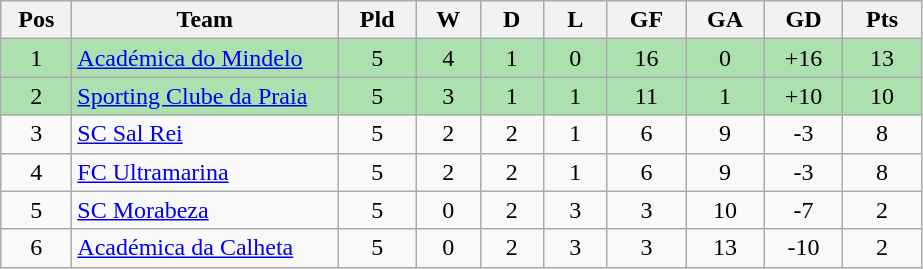<table class="wikitable" style="text-align: center;">
<tr>
<th style="width: 40px;">Pos</th>
<th style="width: 170px;">Team</th>
<th style="width: 45px;">Pld</th>
<th style="width: 35px;">W</th>
<th style="width: 35px;">D</th>
<th style="width: 35px;">L</th>
<th style="width: 45px;">GF</th>
<th style="width: 45px;">GA</th>
<th style="width: 45px;">GD</th>
<th style="width: 45px;">Pts</th>
</tr>
<tr style="background:#ACE1AF;">
<td>1</td>
<td style="text-align: left;"><a href='#'>Académica do Mindelo</a></td>
<td>5</td>
<td>4</td>
<td>1</td>
<td>0</td>
<td>16</td>
<td>0</td>
<td>+16</td>
<td>13</td>
</tr>
<tr style="background:#ACE1AF;">
<td>2</td>
<td style="text-align: left;"><a href='#'>Sporting Clube da Praia</a></td>
<td>5</td>
<td>3</td>
<td>1</td>
<td>1</td>
<td>11</td>
<td>1</td>
<td>+10</td>
<td>10</td>
</tr>
<tr>
<td>3</td>
<td style="text-align: left;"><a href='#'>SC Sal Rei</a></td>
<td>5</td>
<td>2</td>
<td>2</td>
<td>1</td>
<td>6</td>
<td>9</td>
<td>-3</td>
<td>8</td>
</tr>
<tr>
<td>4</td>
<td style="text-align: left;"><a href='#'>FC Ultramarina</a></td>
<td>5</td>
<td>2</td>
<td>2</td>
<td>1</td>
<td>6</td>
<td>9</td>
<td>-3</td>
<td>8</td>
</tr>
<tr>
<td>5</td>
<td style="text-align: left;"><a href='#'>SC Morabeza</a></td>
<td>5</td>
<td>0</td>
<td>2</td>
<td>3</td>
<td>3</td>
<td>10</td>
<td>-7</td>
<td>2</td>
</tr>
<tr>
<td>6</td>
<td style="text-align: left;"><a href='#'>Académica da Calheta</a></td>
<td>5</td>
<td>0</td>
<td>2</td>
<td>3</td>
<td>3</td>
<td>13</td>
<td>-10</td>
<td>2</td>
</tr>
</table>
